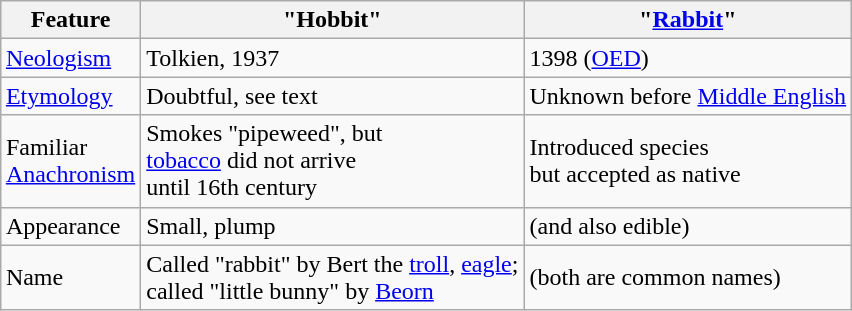<table class="wikitable" style="margin:1em auto;">
<tr>
<th>Feature</th>
<th>"Hobbit"</th>
<th>"<a href='#'>Rabbit</a>"</th>
</tr>
<tr>
<td><a href='#'>Neologism</a></td>
<td>Tolkien, 1937</td>
<td>1398 (<a href='#'>OED</a>)</td>
</tr>
<tr>
<td><a href='#'>Etymology</a></td>
<td>Doubtful, see text</td>
<td>Unknown before <a href='#'>Middle English</a></td>
</tr>
<tr>
<td>Familiar<br><a href='#'>Anachronism</a></td>
<td>Smokes "pipeweed", but <br><a href='#'>tobacco</a> did not arrive<br> until 16th century</td>
<td>Introduced species<br>but accepted as native</td>
</tr>
<tr>
<td>Appearance</td>
<td>Small, plump</td>
<td>(and also edible)</td>
</tr>
<tr>
<td>Name</td>
<td>Called "rabbit" by Bert the <a href='#'>troll</a>, <a href='#'>eagle</a>;<br>called "little bunny" by <a href='#'>Beorn</a></td>
<td>(both are common names)</td>
</tr>
</table>
